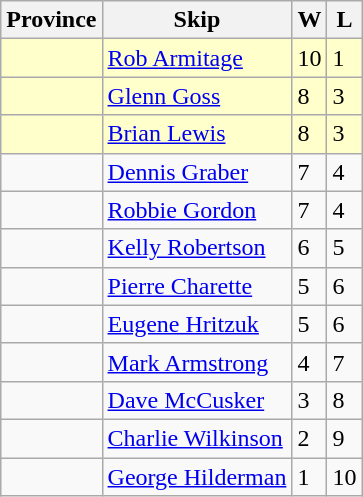<table class="wikitable">
<tr>
<th>Province</th>
<th>Skip</th>
<th>W</th>
<th>L</th>
</tr>
<tr bgcolor=#ffffcc>
<td></td>
<td><a href='#'>Rob Armitage</a></td>
<td>10</td>
<td>1</td>
</tr>
<tr bgcolor=#ffffcc>
<td></td>
<td><a href='#'>Glenn Goss</a></td>
<td>8</td>
<td>3</td>
</tr>
<tr bgcolor=#ffffcc>
<td></td>
<td><a href='#'>Brian Lewis</a></td>
<td>8</td>
<td>3</td>
</tr>
<tr>
<td></td>
<td><a href='#'>Dennis Graber</a></td>
<td>7</td>
<td>4</td>
</tr>
<tr>
<td></td>
<td><a href='#'>Robbie Gordon</a></td>
<td>7</td>
<td>4</td>
</tr>
<tr>
<td></td>
<td><a href='#'>Kelly Robertson</a></td>
<td>6</td>
<td>5</td>
</tr>
<tr>
<td></td>
<td><a href='#'>Pierre Charette</a></td>
<td>5</td>
<td>6</td>
</tr>
<tr>
<td></td>
<td><a href='#'>Eugene Hritzuk</a></td>
<td>5</td>
<td>6</td>
</tr>
<tr>
<td></td>
<td><a href='#'>Mark Armstrong</a></td>
<td>4</td>
<td>7</td>
</tr>
<tr>
<td></td>
<td><a href='#'>Dave McCusker</a></td>
<td>3</td>
<td>8</td>
</tr>
<tr>
<td></td>
<td><a href='#'>Charlie Wilkinson</a></td>
<td>2</td>
<td>9</td>
</tr>
<tr>
<td></td>
<td><a href='#'>George Hilderman</a></td>
<td>1</td>
<td>10</td>
</tr>
</table>
